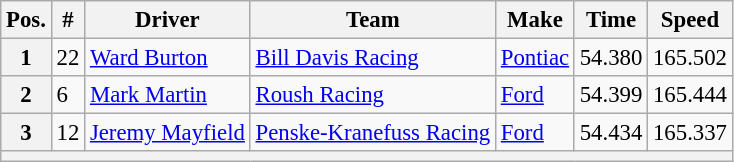<table class="wikitable" style="font-size:95%">
<tr>
<th>Pos.</th>
<th>#</th>
<th>Driver</th>
<th>Team</th>
<th>Make</th>
<th>Time</th>
<th>Speed</th>
</tr>
<tr>
<th>1</th>
<td>22</td>
<td><a href='#'>Ward Burton</a></td>
<td><a href='#'>Bill Davis Racing</a></td>
<td><a href='#'>Pontiac</a></td>
<td>54.380</td>
<td>165.502</td>
</tr>
<tr>
<th>2</th>
<td>6</td>
<td><a href='#'>Mark Martin</a></td>
<td><a href='#'>Roush Racing</a></td>
<td><a href='#'>Ford</a></td>
<td>54.399</td>
<td>165.444</td>
</tr>
<tr>
<th>3</th>
<td>12</td>
<td><a href='#'>Jeremy Mayfield</a></td>
<td><a href='#'>Penske-Kranefuss Racing</a></td>
<td><a href='#'>Ford</a></td>
<td>54.434</td>
<td>165.337</td>
</tr>
<tr>
<th colspan="7"></th>
</tr>
</table>
